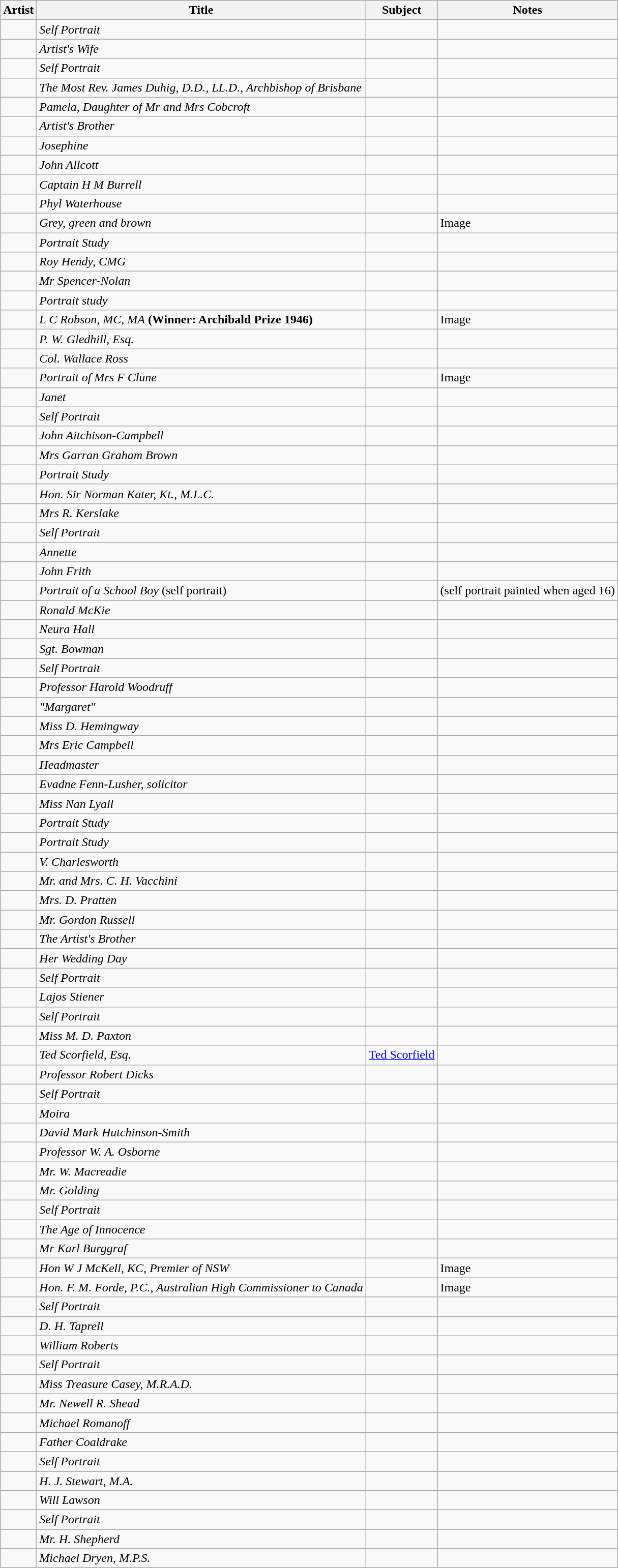<table class="wikitable sortable">
<tr>
<th>Artist</th>
<th>Title</th>
<th>Subject</th>
<th>Notes</th>
</tr>
<tr>
<td></td>
<td><em>Self Portrait</em></td>
<td></td>
<td></td>
</tr>
<tr>
<td></td>
<td><em> Artist's Wife</em></td>
<td></td>
<td></td>
</tr>
<tr>
<td></td>
<td><em>Self Portrait</em></td>
<td></td>
<td></td>
</tr>
<tr>
<td></td>
<td><em>The Most Rev. James Duhig, D.D., LL.D., Archbishop of Brisbane</em></td>
<td></td>
<td></td>
</tr>
<tr>
<td></td>
<td><em>Pamela, Daughter of Mr and Mrs Cobcroft</em></td>
<td></td>
<td></td>
</tr>
<tr>
<td></td>
<td><em>Artist's Brother</em></td>
<td></td>
<td></td>
</tr>
<tr>
<td></td>
<td><em>Josephine</em></td>
<td></td>
<td></td>
</tr>
<tr>
<td></td>
<td><em>John Allcott</em></td>
<td></td>
<td></td>
</tr>
<tr>
<td></td>
<td><em>Captain H M Burrell</em></td>
<td></td>
<td></td>
</tr>
<tr>
<td></td>
<td><em>Phyl Waterhouse</em></td>
<td></td>
<td></td>
</tr>
<tr>
<td></td>
<td><em>Grey, green and brown</em></td>
<td></td>
<td>Image</td>
</tr>
<tr>
<td></td>
<td><em>Portrait Study</em></td>
<td></td>
<td></td>
</tr>
<tr>
<td></td>
<td><em>Roy Hendy, CMG</em></td>
<td></td>
<td></td>
</tr>
<tr>
<td></td>
<td><em>Mr Spencer-Nolan</em></td>
<td></td>
<td></td>
</tr>
<tr>
<td></td>
<td><em>Portrait study</em></td>
<td></td>
<td></td>
</tr>
<tr>
<td></td>
<td><em>L C Robson, MC, MA</em> <strong>(Winner: Archibald Prize 1946)</strong></td>
<td></td>
<td>Image</td>
</tr>
<tr>
<td></td>
<td><em>P. W. Gledhill, Esq.</em></td>
<td></td>
<td></td>
</tr>
<tr>
<td></td>
<td><em>Col. Wallace Ross</em></td>
<td></td>
<td></td>
</tr>
<tr>
<td></td>
<td><em>Portrait of Mrs F Clune</em></td>
<td></td>
<td>Image</td>
</tr>
<tr>
<td></td>
<td><em>Janet</em></td>
<td></td>
<td></td>
</tr>
<tr>
<td></td>
<td><em>Self Portrait</em></td>
<td></td>
<td></td>
</tr>
<tr>
<td></td>
<td><em>John Aitchison-Campbell</em></td>
<td></td>
<td></td>
</tr>
<tr>
<td></td>
<td><em>Mrs Garran Graham Brown</em></td>
<td></td>
<td></td>
</tr>
<tr>
<td></td>
<td><em>Portrait Study</em></td>
<td></td>
<td></td>
</tr>
<tr>
<td></td>
<td><em>Hon. Sir Norman Kater, Kt., M.L.C.</em></td>
<td></td>
<td></td>
</tr>
<tr>
<td></td>
<td><em>Mrs R. Kerslake</em></td>
<td></td>
<td></td>
</tr>
<tr>
<td></td>
<td><em>Self Portrait</em></td>
<td></td>
<td></td>
</tr>
<tr>
<td></td>
<td><em>Annette</em></td>
<td></td>
<td></td>
</tr>
<tr>
<td></td>
<td><em>John Frith</em></td>
<td></td>
<td></td>
</tr>
<tr>
<td></td>
<td><em>Portrait of a School Boy</em> (self portrait)</td>
<td></td>
<td>(self portrait painted when aged 16)</td>
</tr>
<tr>
<td></td>
<td><em>Ronald McKie</em></td>
<td></td>
<td></td>
</tr>
<tr>
<td></td>
<td><em>Neura Hall</em></td>
<td></td>
<td></td>
</tr>
<tr>
<td></td>
<td><em>Sgt. Bowman</em></td>
<td></td>
<td></td>
</tr>
<tr>
<td></td>
<td><em>Self Portrait</em></td>
<td></td>
<td></td>
</tr>
<tr>
<td></td>
<td><em>Professor Harold Woodruff</em></td>
<td></td>
<td></td>
</tr>
<tr>
<td></td>
<td><em>"Margaret"</em></td>
<td></td>
<td></td>
</tr>
<tr>
<td></td>
<td><em>Miss D. Hemingway</em></td>
<td></td>
<td></td>
</tr>
<tr>
<td></td>
<td><em>Mrs Eric Campbell</em></td>
<td></td>
<td></td>
</tr>
<tr>
<td></td>
<td><em>Headmaster</em></td>
<td></td>
<td></td>
</tr>
<tr>
<td></td>
<td><em>Evadne Fenn-Lusher, solicitor</em></td>
<td></td>
<td></td>
</tr>
<tr>
<td></td>
<td><em>Miss Nan Lyall</em></td>
<td></td>
<td></td>
</tr>
<tr>
<td></td>
<td><em>Portrait Study</em></td>
<td></td>
<td></td>
</tr>
<tr>
<td></td>
<td><em>Portrait Study</em></td>
<td></td>
<td></td>
</tr>
<tr>
<td></td>
<td><em>V. Charlesworth</em></td>
<td></td>
<td></td>
</tr>
<tr>
<td></td>
<td><em>Mr. and Mrs. C. H. Vacchini</em></td>
<td></td>
<td></td>
</tr>
<tr>
<td></td>
<td><em>Mrs. D. Pratten</em></td>
<td></td>
<td></td>
</tr>
<tr>
<td></td>
<td><em>Mr. Gordon Russell</em></td>
<td></td>
<td></td>
</tr>
<tr>
<td></td>
<td><em>The Artist's Brother</em></td>
<td></td>
<td></td>
</tr>
<tr>
<td></td>
<td><em>Her Wedding Day</em></td>
<td></td>
<td></td>
</tr>
<tr>
<td></td>
<td><em>Self Portrait</em></td>
<td></td>
<td></td>
</tr>
<tr>
<td></td>
<td><em>Lajos Stiener</em></td>
<td></td>
<td></td>
</tr>
<tr>
<td></td>
<td><em>Self Portrait</em></td>
<td></td>
<td></td>
</tr>
<tr>
<td></td>
<td><em>Miss M. D. Paxton</em></td>
<td></td>
<td></td>
</tr>
<tr>
<td></td>
<td><em>Ted Scorfield, Esq.</em></td>
<td><a href='#'>Ted Scorfield</a></td>
<td></td>
</tr>
<tr>
<td></td>
<td><em>Professor Robert Dicks</em></td>
<td></td>
<td></td>
</tr>
<tr>
<td></td>
<td><em>Self Portrait</em></td>
<td></td>
<td></td>
</tr>
<tr>
<td></td>
<td><em>Moira</em></td>
<td></td>
<td></td>
</tr>
<tr>
<td></td>
<td><em>David Mark Hutchinson-Smith</em></td>
<td></td>
<td></td>
</tr>
<tr>
<td></td>
<td><em>Professor W. A. Osborne</em></td>
<td></td>
<td></td>
</tr>
<tr>
<td></td>
<td><em>Mr. W. Macreadie</em></td>
<td></td>
<td></td>
</tr>
<tr>
<td></td>
<td><em>Mr. Golding</em></td>
<td></td>
<td></td>
</tr>
<tr>
<td></td>
<td><em>Self Portrait</em></td>
<td></td>
<td></td>
</tr>
<tr>
<td></td>
<td><em>The Age of Innocence</em></td>
<td></td>
<td></td>
</tr>
<tr>
<td></td>
<td><em>Mr Karl Burggraf</em></td>
<td></td>
<td></td>
</tr>
<tr>
<td></td>
<td><em>Hon W J McKell, KC, Premier of NSW</em></td>
<td></td>
<td>Image</td>
</tr>
<tr>
<td></td>
<td><em>Hon. F. M. Forde, P.C., Australian High Commissioner to Canada</em></td>
<td></td>
<td>Image</td>
</tr>
<tr>
<td></td>
<td><em>Self Portrait</em></td>
<td></td>
<td></td>
</tr>
<tr>
<td></td>
<td><em>D. H. Taprell</em></td>
<td></td>
<td></td>
</tr>
<tr>
<td></td>
<td><em>William Roberts</em></td>
<td></td>
<td></td>
</tr>
<tr>
<td></td>
<td><em>Self Portrait</em></td>
<td></td>
<td></td>
</tr>
<tr>
<td></td>
<td><em>Miss Treasure Casey, M.R.A.D.</em></td>
<td></td>
<td></td>
</tr>
<tr>
<td></td>
<td><em>Mr. Newell R. Shead</em></td>
<td></td>
<td></td>
</tr>
<tr>
<td></td>
<td><em>Michael Romanoff</em></td>
<td></td>
<td></td>
</tr>
<tr>
<td></td>
<td><em>Father Coaldrake</em></td>
<td></td>
<td></td>
</tr>
<tr>
<td></td>
<td><em>Self Portrait</em></td>
<td></td>
<td></td>
</tr>
<tr>
<td></td>
<td><em>H. J. Stewart, M.A.</em></td>
<td></td>
<td></td>
</tr>
<tr>
<td></td>
<td><em>Will Lawson</em></td>
<td></td>
<td></td>
</tr>
<tr>
<td></td>
<td><em>Self Portrait</em></td>
<td></td>
<td></td>
</tr>
<tr>
<td></td>
<td><em>Mr. H. Shepherd</em></td>
<td></td>
<td></td>
</tr>
<tr>
<td></td>
<td><em>Michael Dryen, M.P.S.</em></td>
<td></td>
<td></td>
</tr>
</table>
